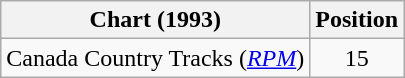<table class="wikitable sortable">
<tr>
<th scope="col">Chart (1993)</th>
<th scope="col">Position</th>
</tr>
<tr>
<td>Canada Country Tracks (<em><a href='#'>RPM</a></em>)</td>
<td align="center">15</td>
</tr>
</table>
